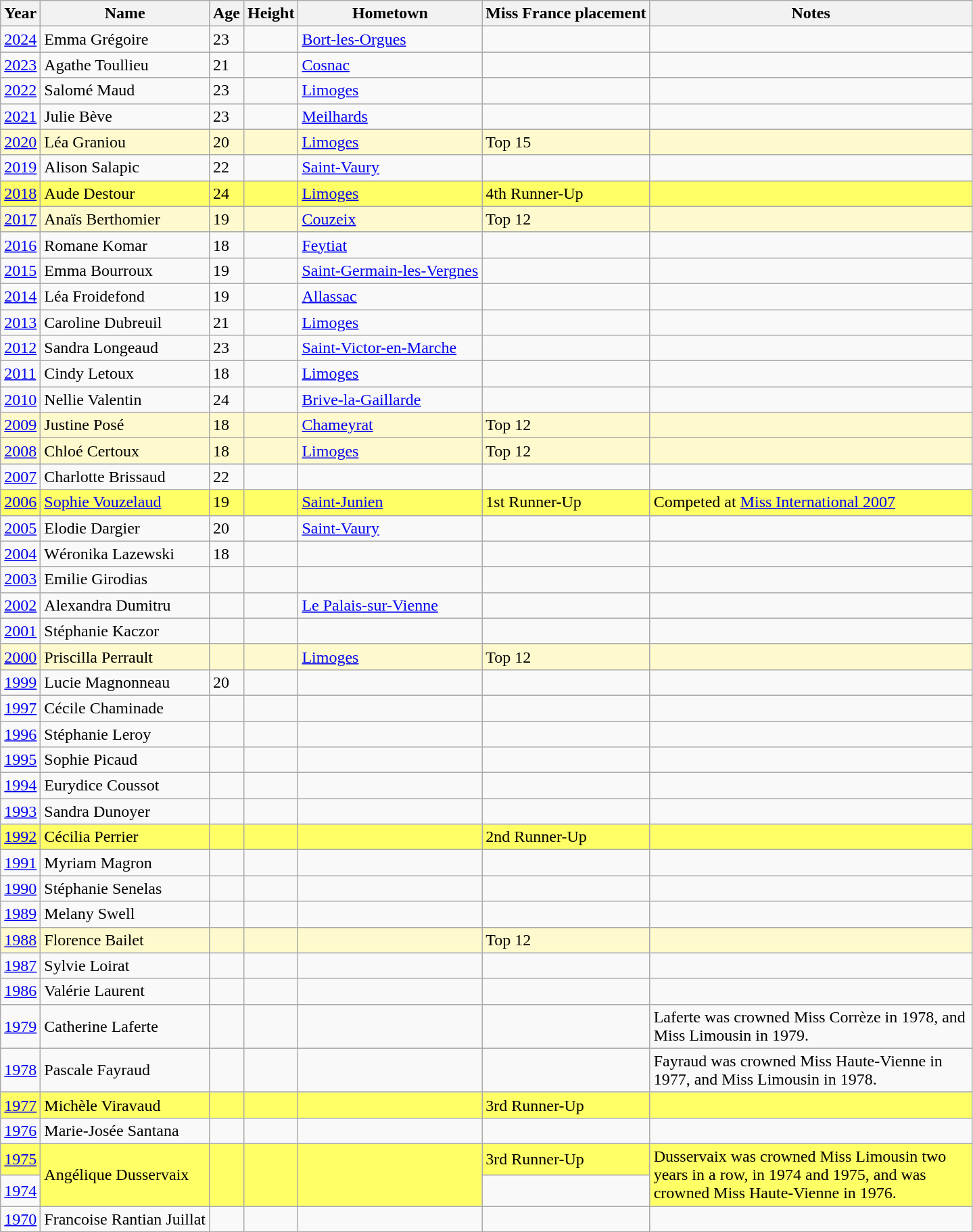<table class="wikitable sortable">
<tr>
<th>Year</th>
<th>Name</th>
<th>Age</th>
<th>Height</th>
<th>Hometown</th>
<th>Miss France placement</th>
<th width=310>Notes</th>
</tr>
<tr>
<td><a href='#'>2024</a></td>
<td>Emma Grégoire</td>
<td>23</td>
<td></td>
<td><a href='#'>Bort-les-Orgues</a></td>
<td></td>
</tr>
<tr>
<td><a href='#'>2023</a></td>
<td>Agathe Toullieu</td>
<td>21</td>
<td></td>
<td><a href='#'>Cosnac</a></td>
<td></td>
<td></td>
</tr>
<tr>
<td><a href='#'>2022</a></td>
<td>Salomé Maud</td>
<td>23</td>
<td></td>
<td><a href='#'>Limoges</a></td>
<td></td>
<td></td>
</tr>
<tr>
<td><a href='#'>2021</a></td>
<td>Julie Bève</td>
<td>23</td>
<td></td>
<td><a href='#'>Meilhards</a></td>
<td></td>
<td></td>
</tr>
<tr bgcolor=#FFFACD>
<td><a href='#'>2020</a></td>
<td>Léa Graniou</td>
<td>20</td>
<td></td>
<td><a href='#'>Limoges</a></td>
<td>Top 15</td>
<td></td>
</tr>
<tr>
<td><a href='#'>2019</a></td>
<td>Alison Salapic</td>
<td>22</td>
<td></td>
<td><a href='#'>Saint-Vaury</a></td>
<td></td>
<td></td>
</tr>
<tr bgcolor=#FFFF66>
<td><a href='#'>2018</a></td>
<td>Aude Destour</td>
<td>24</td>
<td></td>
<td><a href='#'>Limoges</a></td>
<td>4th Runner-Up</td>
<td></td>
</tr>
<tr bgcolor=#FFFACD>
<td><a href='#'>2017</a></td>
<td>Anaïs Berthomier</td>
<td>19</td>
<td></td>
<td><a href='#'>Couzeix</a></td>
<td>Top 12</td>
<td></td>
</tr>
<tr>
<td><a href='#'>2016</a></td>
<td>Romane Komar</td>
<td>18</td>
<td></td>
<td><a href='#'>Feytiat</a></td>
<td></td>
<td></td>
</tr>
<tr>
<td><a href='#'>2015</a></td>
<td>Emma Bourroux</td>
<td>19</td>
<td></td>
<td><a href='#'>Saint-Germain-les-Vergnes</a></td>
<td></td>
<td></td>
</tr>
<tr>
<td><a href='#'>2014</a></td>
<td>Léa Froidefond</td>
<td>19</td>
<td></td>
<td><a href='#'>Allassac</a></td>
<td></td>
<td></td>
</tr>
<tr>
<td><a href='#'>2013</a></td>
<td>Caroline Dubreuil</td>
<td>21</td>
<td></td>
<td><a href='#'>Limoges</a></td>
<td></td>
<td></td>
</tr>
<tr>
<td><a href='#'>2012</a></td>
<td>Sandra Longeaud</td>
<td>23</td>
<td></td>
<td><a href='#'>Saint-Victor-en-Marche</a></td>
<td></td>
<td></td>
</tr>
<tr>
<td><a href='#'>2011</a></td>
<td>Cindy Letoux</td>
<td>18</td>
<td></td>
<td><a href='#'>Limoges</a></td>
<td></td>
<td></td>
</tr>
<tr>
<td><a href='#'>2010</a></td>
<td>Nellie Valentin</td>
<td>24</td>
<td></td>
<td><a href='#'>Brive-la-Gaillarde</a></td>
<td></td>
<td></td>
</tr>
<tr bgcolor=#FFFACD>
<td><a href='#'>2009</a></td>
<td>Justine Posé</td>
<td>18</td>
<td></td>
<td><a href='#'>Chameyrat</a></td>
<td>Top 12</td>
<td></td>
</tr>
<tr bgcolor=#FFFACD>
<td><a href='#'>2008</a></td>
<td>Chloé Certoux</td>
<td>18</td>
<td></td>
<td><a href='#'>Limoges</a></td>
<td>Top 12</td>
<td></td>
</tr>
<tr>
<td><a href='#'>2007</a></td>
<td>Charlotte Brissaud</td>
<td>22</td>
<td></td>
<td></td>
<td></td>
<td></td>
</tr>
<tr bgcolor=#FFFF66>
<td><a href='#'>2006</a></td>
<td><a href='#'>Sophie Vouzelaud</a></td>
<td>19</td>
<td></td>
<td><a href='#'>Saint-Junien</a></td>
<td>1st Runner-Up</td>
<td>Competed at <a href='#'>Miss International 2007</a></td>
</tr>
<tr>
<td><a href='#'>2005</a></td>
<td>Elodie Dargier</td>
<td>20</td>
<td></td>
<td><a href='#'>Saint-Vaury</a></td>
<td></td>
<td></td>
</tr>
<tr>
<td><a href='#'>2004</a></td>
<td>Wéronika Lazewski</td>
<td>18</td>
<td></td>
<td></td>
<td></td>
<td></td>
</tr>
<tr>
<td><a href='#'>2003</a></td>
<td>Emilie Girodias</td>
<td></td>
<td></td>
<td></td>
<td></td>
<td></td>
</tr>
<tr>
<td><a href='#'>2002</a></td>
<td>Alexandra Dumitru</td>
<td></td>
<td></td>
<td><a href='#'>Le Palais-sur-Vienne</a></td>
<td></td>
<td></td>
</tr>
<tr>
<td><a href='#'>2001</a></td>
<td>Stéphanie Kaczor</td>
<td></td>
<td></td>
<td></td>
<td></td>
<td></td>
</tr>
<tr bgcolor=#FFFACD>
<td><a href='#'>2000</a></td>
<td>Priscilla Perrault</td>
<td></td>
<td></td>
<td><a href='#'>Limoges</a></td>
<td>Top 12</td>
<td></td>
</tr>
<tr>
<td><a href='#'>1999</a></td>
<td>Lucie Magnonneau</td>
<td>20</td>
<td></td>
<td></td>
<td></td>
<td></td>
</tr>
<tr>
<td><a href='#'>1997</a></td>
<td>Cécile Chaminade</td>
<td></td>
<td></td>
<td></td>
<td></td>
<td></td>
</tr>
<tr>
<td><a href='#'>1996</a></td>
<td>Stéphanie Leroy</td>
<td></td>
<td></td>
<td></td>
<td></td>
<td></td>
</tr>
<tr>
<td><a href='#'>1995</a></td>
<td>Sophie Picaud</td>
<td></td>
<td></td>
<td></td>
<td></td>
<td></td>
</tr>
<tr>
<td><a href='#'>1994</a></td>
<td>Eurydice Coussot</td>
<td></td>
<td></td>
<td></td>
<td></td>
<td></td>
</tr>
<tr>
<td><a href='#'>1993</a></td>
<td>Sandra Dunoyer</td>
<td></td>
<td></td>
<td></td>
<td></td>
<td></td>
</tr>
<tr bgcolor=#FFFF66>
<td><a href='#'>1992</a></td>
<td>Cécilia Perrier</td>
<td></td>
<td></td>
<td></td>
<td>2nd Runner-Up</td>
<td></td>
</tr>
<tr>
<td><a href='#'>1991</a></td>
<td>Myriam Magron</td>
<td></td>
<td></td>
<td></td>
<td></td>
<td></td>
</tr>
<tr>
<td><a href='#'>1990</a></td>
<td>Stéphanie Senelas</td>
<td></td>
<td></td>
<td></td>
<td></td>
<td></td>
</tr>
<tr>
<td><a href='#'>1989</a></td>
<td>Melany Swell</td>
<td></td>
<td></td>
<td></td>
<td></td>
<td></td>
</tr>
<tr bgcolor=#FFFACD>
<td><a href='#'>1988</a></td>
<td>Florence Bailet</td>
<td></td>
<td></td>
<td></td>
<td>Top 12</td>
<td></td>
</tr>
<tr>
<td><a href='#'>1987</a></td>
<td>Sylvie Loirat</td>
<td></td>
<td></td>
<td></td>
<td></td>
<td></td>
</tr>
<tr>
<td><a href='#'>1986</a></td>
<td>Valérie Laurent</td>
<td></td>
<td></td>
<td></td>
<td></td>
<td></td>
</tr>
<tr>
<td><a href='#'>1979</a></td>
<td>Catherine Laferte</td>
<td></td>
<td></td>
<td></td>
<td></td>
<td>Laferte was crowned Miss Corrèze in 1978, and Miss Limousin in 1979.</td>
</tr>
<tr>
<td><a href='#'>1978</a></td>
<td>Pascale Fayraud</td>
<td></td>
<td></td>
<td></td>
<td></td>
<td>Fayraud was crowned Miss Haute-Vienne in 1977, and Miss Limousin in 1978.</td>
</tr>
<tr bgcolor=#FFFF66>
<td><a href='#'>1977</a></td>
<td>Michèle Viravaud</td>
<td></td>
<td></td>
<td></td>
<td>3rd Runner-Up</td>
<td></td>
</tr>
<tr>
<td><a href='#'>1976</a></td>
<td>Marie-Josée Santana</td>
<td></td>
<td></td>
<td></td>
<td></td>
<td></td>
</tr>
<tr>
<td bgcolor=#FFFF66><a href='#'>1975</a></td>
<td bgcolor=#FFFF66 rowspan=2>Angélique Dusservaix</td>
<td bgcolor=#FFFF66 rowspan=2></td>
<td bgcolor=#FFFF66 rowspan=2></td>
<td bgcolor=#FFFF66 rowspan=2></td>
<td bgcolor=#FFFF66>3rd Runner-Up</td>
<td bgcolor=#FFFF66 rowspan=2>Dusservaix was crowned Miss Limousin two years in a row, in 1974 and 1975, and was crowned Miss Haute-Vienne in 1976.</td>
</tr>
<tr>
<td><a href='#'>1974</a></td>
<td></td>
</tr>
<tr>
<td><a href='#'>1970</a></td>
<td>Francoise Rantian Juillat</td>
<td></td>
<td></td>
<td></td>
<td></td>
<td></td>
</tr>
<tr>
</tr>
</table>
